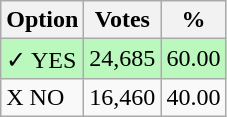<table class="wikitable">
<tr>
<th>Option</th>
<th>Votes</th>
<th>%</th>
</tr>
<tr>
<td style=background:#bbf8be>✓ YES</td>
<td style=background:#bbf8be>24,685</td>
<td style=background:#bbf8be>60.00</td>
</tr>
<tr>
<td>X NO</td>
<td>16,460</td>
<td>40.00</td>
</tr>
</table>
